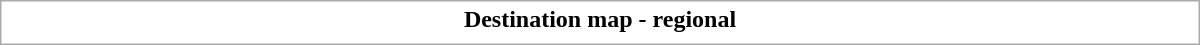<table class="collapsible uncollapsed" style="border:1px #aaa solid; width:50em; margin:0.2em auto">
<tr>
<th>Destination map - regional</th>
</tr>
<tr>
<td></td>
</tr>
</table>
